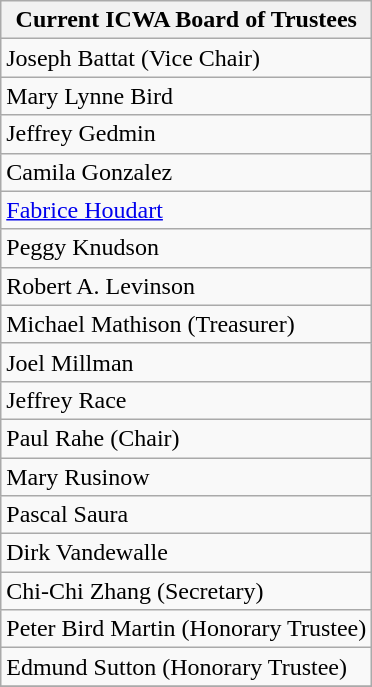<table class="wikitable" border="1">
<tr>
<th>Current ICWA Board of Trustees </th>
</tr>
<tr>
<td>Joseph Battat (Vice Chair)</td>
</tr>
<tr>
<td>Mary Lynne Bird</td>
</tr>
<tr>
<td>Jeffrey Gedmin</td>
</tr>
<tr>
<td>Camila Gonzalez</td>
</tr>
<tr>
<td><a href='#'>Fabrice Houdart</a></td>
</tr>
<tr>
<td>Peggy Knudson</td>
</tr>
<tr>
<td>Robert A. Levinson</td>
</tr>
<tr>
<td>Michael Mathison (Treasurer)</td>
</tr>
<tr>
<td>Joel Millman</td>
</tr>
<tr>
<td>Jeffrey Race</td>
</tr>
<tr>
<td>Paul Rahe (Chair)</td>
</tr>
<tr>
<td>Mary Rusinow</td>
</tr>
<tr>
<td>Pascal Saura</td>
</tr>
<tr>
<td>Dirk Vandewalle</td>
</tr>
<tr>
<td>Chi-Chi Zhang (Secretary)</td>
</tr>
<tr>
<td>Peter Bird Martin (Honorary Trustee)</td>
</tr>
<tr>
<td>Edmund Sutton (Honorary Trustee)</td>
</tr>
<tr>
</tr>
</table>
